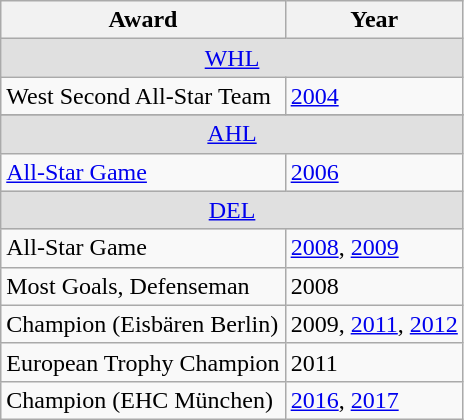<table class="wikitable">
<tr>
<th>Award</th>
<th>Year</th>
</tr>
<tr ALIGN="center" bgcolor="#e0e0e0">
<td colspan="3"><a href='#'>WHL</a></td>
</tr>
<tr>
<td>West Second All-Star Team</td>
<td><a href='#'>2004</a></td>
</tr>
<tr>
</tr>
<tr ALIGN="center" bgcolor="#e0e0e0">
<td colspan="3"><a href='#'>AHL</a></td>
</tr>
<tr>
<td><a href='#'>All-Star Game</a></td>
<td><a href='#'>2006</a></td>
</tr>
<tr ALIGN="center" bgcolor="#e0e0e0">
<td colspan="3"><a href='#'>DEL</a></td>
</tr>
<tr>
<td>All-Star Game</td>
<td><a href='#'>2008</a>, <a href='#'>2009</a></td>
</tr>
<tr>
<td>Most Goals, Defenseman</td>
<td>2008</td>
</tr>
<tr>
<td>Champion (Eisbären Berlin)</td>
<td>2009, <a href='#'>2011</a>, <a href='#'>2012</a></td>
</tr>
<tr>
<td>European Trophy Champion</td>
<td>2011</td>
</tr>
<tr>
<td>Champion (EHC München)</td>
<td><a href='#'>2016</a>, <a href='#'>2017</a></td>
</tr>
</table>
